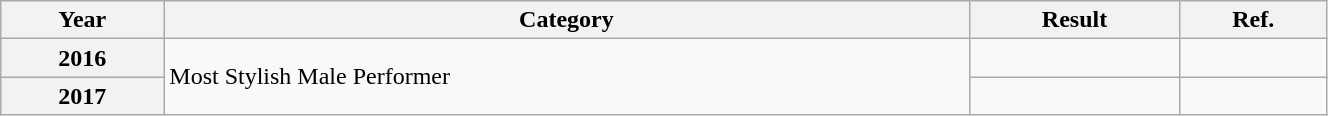<table class="wikitable plainrowheaders" width="70%" "textcolor:#000;">
<tr>
<th>Year</th>
<th>Category</th>
<th>Result</th>
<th>Ref.</th>
</tr>
<tr>
<th>2016</th>
<td rowspan="2">Most Stylish Male Performer</td>
<td></td>
<td><br></td>
</tr>
<tr>
<th>2017</th>
<td></td>
<td><br></td>
</tr>
</table>
